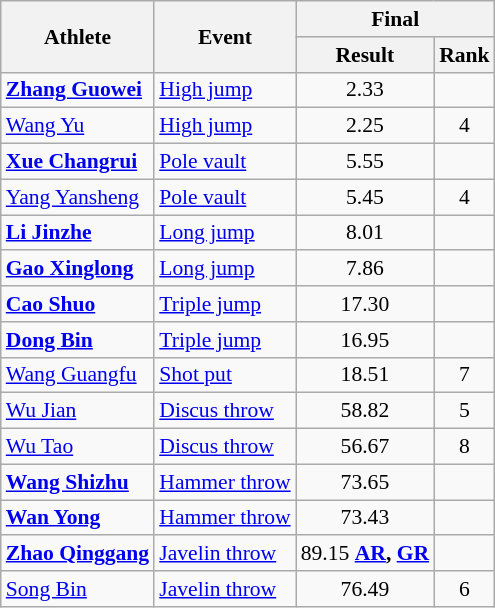<table class="wikitable"style="text-align:center; font-size:90%">
<tr>
<th rowspan="2">Athlete</th>
<th rowspan="2">Event</th>
<th colspan="2">Final</th>
</tr>
<tr>
<th>Result</th>
<th>Rank</th>
</tr>
<tr>
<td align="left"><strong><a href='#'>Zhang Guowei</a></strong></td>
<td align="left"><a href='#'>High jump</a></td>
<td>2.33</td>
<td></td>
</tr>
<tr>
<td align="left"><a href='#'>Wang Yu</a></td>
<td align="left"><a href='#'>High jump</a></td>
<td>2.25</td>
<td>4</td>
</tr>
<tr>
<td align="left"><strong><a href='#'>Xue Changrui</a></strong></td>
<td align="left"><a href='#'>Pole vault</a></td>
<td>5.55</td>
<td></td>
</tr>
<tr>
<td align="left"><a href='#'>Yang Yansheng</a></td>
<td align="left"><a href='#'>Pole vault</a></td>
<td>5.45</td>
<td>4</td>
</tr>
<tr>
<td align="left"><strong><a href='#'>Li Jinzhe</a></strong></td>
<td align="left"><a href='#'>Long jump</a></td>
<td>8.01</td>
<td></td>
</tr>
<tr>
<td align="left"><strong><a href='#'>Gao Xinglong</a></strong></td>
<td align="left"><a href='#'>Long jump</a></td>
<td>7.86</td>
<td></td>
</tr>
<tr>
<td align="left"><strong><a href='#'>Cao Shuo</a></strong></td>
<td align="left"><a href='#'>Triple jump</a></td>
<td>17.30</td>
<td></td>
</tr>
<tr>
<td align="left"><strong><a href='#'>Dong Bin</a></strong></td>
<td align="left"><a href='#'>Triple jump</a></td>
<td>16.95</td>
<td></td>
</tr>
<tr>
<td align="left"><a href='#'>Wang Guangfu</a></td>
<td align="left"><a href='#'>Shot put</a></td>
<td>18.51</td>
<td>7</td>
</tr>
<tr>
<td align="left"><a href='#'>Wu Jian</a></td>
<td align="left"><a href='#'>Discus throw</a></td>
<td>58.82</td>
<td>5</td>
</tr>
<tr>
<td align="left"><a href='#'>Wu Tao</a></td>
<td align="left"><a href='#'>Discus throw</a></td>
<td>56.67</td>
<td>8</td>
</tr>
<tr>
<td align="left"><strong><a href='#'>Wang Shizhu</a></strong></td>
<td align="left"><a href='#'>Hammer throw</a></td>
<td>73.65</td>
<td></td>
</tr>
<tr>
<td align="left"><strong><a href='#'>Wan Yong</a></strong></td>
<td align="left"><a href='#'>Hammer throw</a></td>
<td>73.43</td>
<td></td>
</tr>
<tr>
<td align="left"><strong><a href='#'>Zhao Qinggang</a></strong></td>
<td align="left"><a href='#'>Javelin throw</a></td>
<td>89.15 <strong><a href='#'>AR</a>, <a href='#'>GR</a></strong></td>
<td></td>
</tr>
<tr>
<td align="left"><a href='#'>Song Bin</a></td>
<td align="left"><a href='#'>Javelin throw</a></td>
<td>76.49</td>
<td>6</td>
</tr>
</table>
